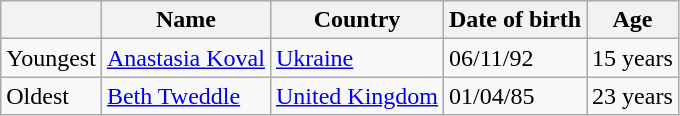<table class="wikitable">
<tr>
<th></th>
<th>Name</th>
<th>Country</th>
<th>Date of birth</th>
<th>Age</th>
</tr>
<tr>
<td>Youngest</td>
<td><a href='#'>Anastasia Koval</a></td>
<td> <a href='#'>Ukraine</a></td>
<td>06/11/92</td>
<td>15 years</td>
</tr>
<tr>
<td>Oldest</td>
<td><a href='#'>Beth Tweddle</a></td>
<td> <a href='#'>United Kingdom</a></td>
<td>01/04/85</td>
<td>23 years</td>
</tr>
</table>
